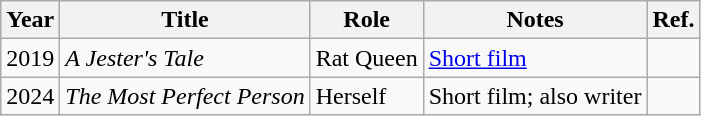<table class="wikitable sortable">
<tr>
<th>Year</th>
<th>Title</th>
<th>Role</th>
<th class="unsortable">Notes</th>
<th>Ref.</th>
</tr>
<tr>
<td>2019</td>
<td><em>A Jester's Tale</em></td>
<td>Rat Queen</td>
<td><a href='#'>Short film</a></td>
<td align="center"></td>
</tr>
<tr>
<td>2024</td>
<td><em>The Most Perfect Person</em></td>
<td>Herself</td>
<td>Short film; also writer</td>
<td align="center"></td>
</tr>
</table>
